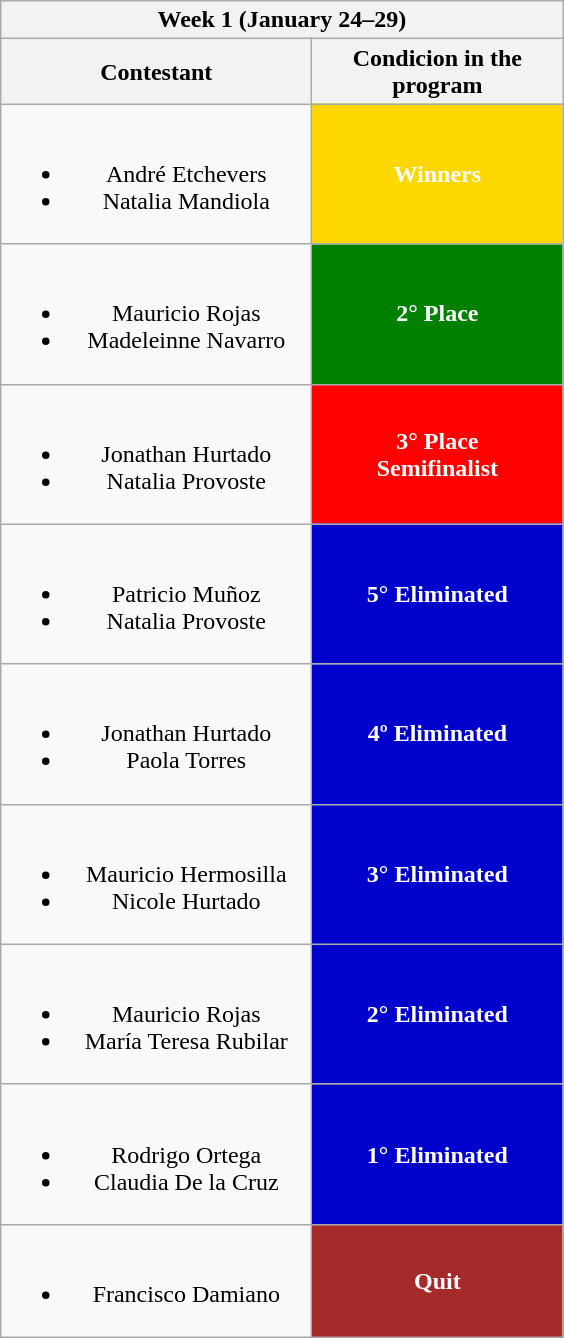<table class="wikitable" style="text-align:center">
<tr>
<th colspan="2" align="center">Week 1 (January 24–29)</th>
</tr>
<tr>
<th width="200">Contestant</th>
<th width="160">Condicion in the program</th>
</tr>
<tr>
<td><br><ul><li> André Etchevers</li><li> Natalia Mandiola</li></ul></td>
<td style="background:Gold;color:White"><strong>Winners</strong></td>
</tr>
<tr>
<td><br><ul><li> Mauricio Rojas</li><li> Madeleinne Navarro</li></ul></td>
<td style="background:green;color:White"><strong>2° Place</strong></td>
</tr>
<tr>
<td><br><ul><li> Jonathan Hurtado</li><li> Natalia Provoste</li></ul></td>
<td style="background:Red;color:White"><strong>3° Place<br>Semifinalist</strong></td>
</tr>
<tr>
<td><br><ul><li> Patricio Muñoz</li><li> Natalia Provoste</li></ul></td>
<td style="background:MediumBlue;color:White"><strong>5° Eliminated</strong></td>
</tr>
<tr>
<td><br><ul><li> Jonathan Hurtado</li><li> Paola Torres</li></ul></td>
<td style="background:Mediumblue;color:White"><strong>4º Eliminated</strong></td>
</tr>
<tr>
<td><br><ul><li> Mauricio Hermosilla</li><li> Nicole Hurtado</li></ul></td>
<td style="background:Mediumblue;color:White"><strong>3° Eliminated</strong></td>
</tr>
<tr>
<td><br><ul><li> Mauricio Rojas</li><li> María Teresa Rubilar</li></ul></td>
<td style="background:Mediumblue;color:White"><strong>2° Eliminated</strong></td>
</tr>
<tr>
<td><br><ul><li> Rodrigo Ortega</li><li> Claudia De la Cruz</li></ul></td>
<td style="background:Mediumblue;color:White"><strong>1° Eliminated</strong></td>
</tr>
<tr>
<td><br><ul><li> Francisco Damiano</li></ul></td>
<td style="background:Brown;color:White"><strong>Quit</strong></td>
</tr>
</table>
